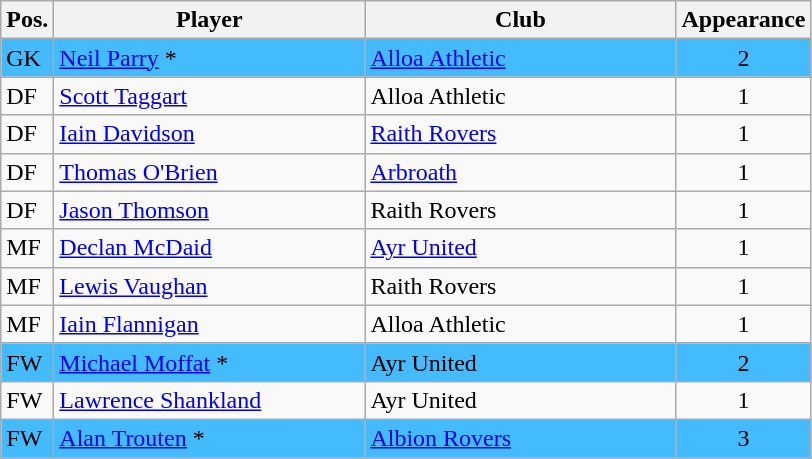<table class="wikitable">
<tr>
<th>Pos.</th>
<th>Player</th>
<th>Club</th>
<th>Appearance</th>
</tr>
<tr style="background:#44bbff;">
<td>GK</td>
<td style="width:200px;"><a href='#'>Neil Parry</a> *</td>
<td style="width:200px;"><a href='#'>Alloa Athletic</a></td>
<td align="center">2</td>
</tr>
<tr>
<td>DF</td>
<td><a href='#'>Scott Taggart</a></td>
<td>Alloa Athletic</td>
<td align="center">1</td>
</tr>
<tr>
<td>DF</td>
<td><a href='#'>Iain Davidson</a></td>
<td><a href='#'>Raith Rovers</a></td>
<td align="center">1</td>
</tr>
<tr>
<td>DF</td>
<td><a href='#'>Thomas O'Brien</a></td>
<td><a href='#'>Arbroath</a></td>
<td align="center">1</td>
</tr>
<tr>
<td>DF</td>
<td><a href='#'>Jason Thomson</a></td>
<td>Raith Rovers</td>
<td align="center">1</td>
</tr>
<tr>
<td>MF</td>
<td><a href='#'>Declan McDaid</a></td>
<td><a href='#'>Ayr United</a></td>
<td align="center">1</td>
</tr>
<tr>
<td>MF</td>
<td><a href='#'>Lewis Vaughan</a></td>
<td>Raith Rovers</td>
<td align="center">1</td>
</tr>
<tr>
<td>MF</td>
<td><a href='#'>Iain Flannigan</a></td>
<td>Alloa Athletic</td>
<td align="center">1</td>
</tr>
<tr style="background:#44bbff;">
<td>FW</td>
<td><a href='#'>Michael Moffat</a> *</td>
<td>Ayr United</td>
<td align="center">2</td>
</tr>
<tr>
<td>FW</td>
<td><a href='#'>Lawrence Shankland</a></td>
<td>Ayr United</td>
<td align="center">1</td>
</tr>
<tr style="background:#44bbff;">
<td>FW</td>
<td><a href='#'>Alan Trouten</a> *</td>
<td><a href='#'>Albion Rovers</a></td>
<td align="center">3</td>
</tr>
<tr>
</tr>
</table>
